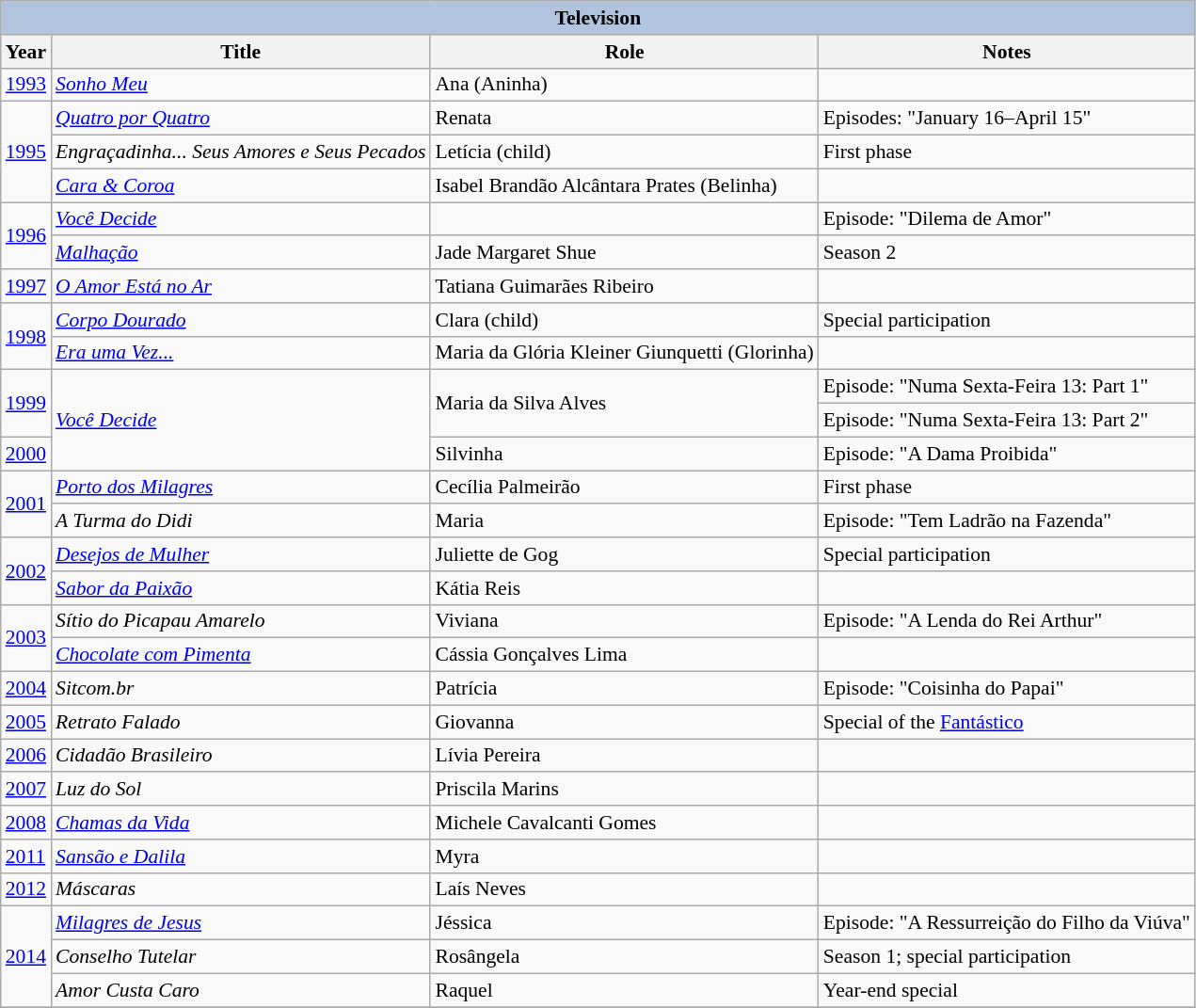<table class="wikitable" style="font-size: 90%;">
<tr>
<th colspan="4" style="background: LightSteelBlue;">Television</th>
</tr>
<tr>
<th>Year</th>
<th>Title</th>
<th>Role</th>
<th>Notes</th>
</tr>
<tr>
<td><a href='#'>1993</a></td>
<td><em><a href='#'>Sonho Meu</a></em></td>
<td>Ana (Aninha)</td>
<td></td>
</tr>
<tr>
<td rowspan="3"><a href='#'>1995</a></td>
<td><em><a href='#'>Quatro por Quatro</a></em></td>
<td>Renata</td>
<td>Episodes: "January 16–April 15"</td>
</tr>
<tr>
<td><em>Engraçadinha... Seus Amores e Seus Pecados</em></td>
<td>Letícia (child)</td>
<td>First phase</td>
</tr>
<tr>
<td><em><a href='#'>Cara & Coroa</a></em></td>
<td>Isabel Brandão Alcântara Prates (Belinha)</td>
<td></td>
</tr>
<tr>
<td rowspan="2"><a href='#'>1996</a></td>
<td><em><a href='#'>Você Decide</a></em></td>
<td></td>
<td>Episode: "Dilema de Amor"</td>
</tr>
<tr>
<td><em><a href='#'>Malhação</a></em></td>
<td>Jade Margaret Shue</td>
<td>Season 2</td>
</tr>
<tr>
<td><a href='#'>1997</a></td>
<td><em><a href='#'>O Amor Está no Ar</a></em></td>
<td>Tatiana Guimarães Ribeiro</td>
<td></td>
</tr>
<tr>
<td rowspan="2"><a href='#'>1998</a></td>
<td><em><a href='#'>Corpo Dourado</a></em></td>
<td>Clara (child)</td>
<td>Special participation</td>
</tr>
<tr>
<td><em><a href='#'>Era uma Vez...</a></em></td>
<td>Maria da Glória Kleiner Giunquetti (Glorinha)</td>
<td></td>
</tr>
<tr>
<td rowspan="2"><a href='#'>1999</a></td>
<td rowspan="3"><em><a href='#'>Você Decide</a></em></td>
<td rowspan="2">Maria da Silva Alves</td>
<td>Episode: "Numa Sexta-Feira 13: Part 1"</td>
</tr>
<tr>
<td>Episode: "Numa Sexta-Feira 13: Part 2"</td>
</tr>
<tr>
<td><a href='#'>2000</a></td>
<td>Silvinha</td>
<td>Episode: "A Dama Proibida"</td>
</tr>
<tr>
<td rowspan="2"><a href='#'>2001</a></td>
<td><em><a href='#'>Porto dos Milagres</a></em></td>
<td>Cecília Palmeirão</td>
<td>First phase</td>
</tr>
<tr>
<td><em>A Turma do Didi</em></td>
<td>Maria</td>
<td>Episode: "Tem Ladrão na Fazenda"</td>
</tr>
<tr>
<td rowspan="2"><a href='#'>2002</a></td>
<td><em><a href='#'>Desejos de Mulher</a></em></td>
<td>Juliette de Gog</td>
<td>Special participation</td>
</tr>
<tr>
<td><em><a href='#'>Sabor da Paixão</a></em></td>
<td>Kátia Reis</td>
<td></td>
</tr>
<tr>
<td rowspan="2"><a href='#'>2003</a></td>
<td><em>Sítio do Picapau Amarelo</em></td>
<td>Viviana</td>
<td>Episode: "A Lenda do Rei Arthur"</td>
</tr>
<tr>
<td><em><a href='#'>Chocolate com Pimenta</a></em></td>
<td>Cássia Gonçalves Lima</td>
<td></td>
</tr>
<tr>
<td><a href='#'>2004</a></td>
<td><em>Sitcom.br</em></td>
<td>Patrícia</td>
<td>Episode: "Coisinha do Papai"</td>
</tr>
<tr>
<td><a href='#'>2005</a></td>
<td><em>Retrato Falado</em></td>
<td>Giovanna</td>
<td>Special of the <a href='#'>Fantástico</a></td>
</tr>
<tr>
<td><a href='#'>2006</a></td>
<td><em>Cidadão Brasileiro</em></td>
<td>Lívia Pereira</td>
<td></td>
</tr>
<tr>
<td><a href='#'>2007</a></td>
<td><em>Luz do Sol</em></td>
<td>Priscila Marins</td>
<td></td>
</tr>
<tr>
<td><a href='#'>2008</a></td>
<td><em><a href='#'>Chamas da Vida</a></em></td>
<td>Michele Cavalcanti Gomes</td>
<td></td>
</tr>
<tr>
<td><a href='#'>2011</a></td>
<td><em><a href='#'>Sansão e Dalila</a></em></td>
<td>Myra</td>
<td></td>
</tr>
<tr>
<td><a href='#'>2012</a></td>
<td><em>Máscaras</em></td>
<td>Laís Neves</td>
<td></td>
</tr>
<tr>
<td rowspan="3"><a href='#'>2014</a></td>
<td><em><a href='#'>Milagres de Jesus</a></em></td>
<td>Jéssica</td>
<td>Episode: "A Ressurreição do Filho da Viúva"</td>
</tr>
<tr>
<td><em>Conselho Tutelar</em></td>
<td>Rosângela</td>
<td>Season 1; special participation</td>
</tr>
<tr>
<td><em>Amor Custa Caro</em></td>
<td>Raquel</td>
<td>Year-end special</td>
</tr>
<tr>
</tr>
</table>
